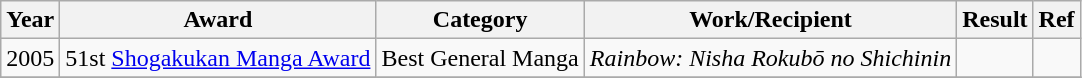<table class="wikitable sortable plainrowheaders">
<tr>
<th>Year</th>
<th>Award</th>
<th>Category</th>
<th>Work/Recipient</th>
<th>Result</th>
<th class="unsortable">Ref</th>
</tr>
<tr>
<td>2005</td>
<td>51st <a href='#'>Shogakukan Manga Award</a></td>
<td>Best General Manga</td>
<td><em>Rainbow: Nisha Rokubō no Shichinin</em></td>
<td></td>
<td></td>
</tr>
<tr>
</tr>
</table>
